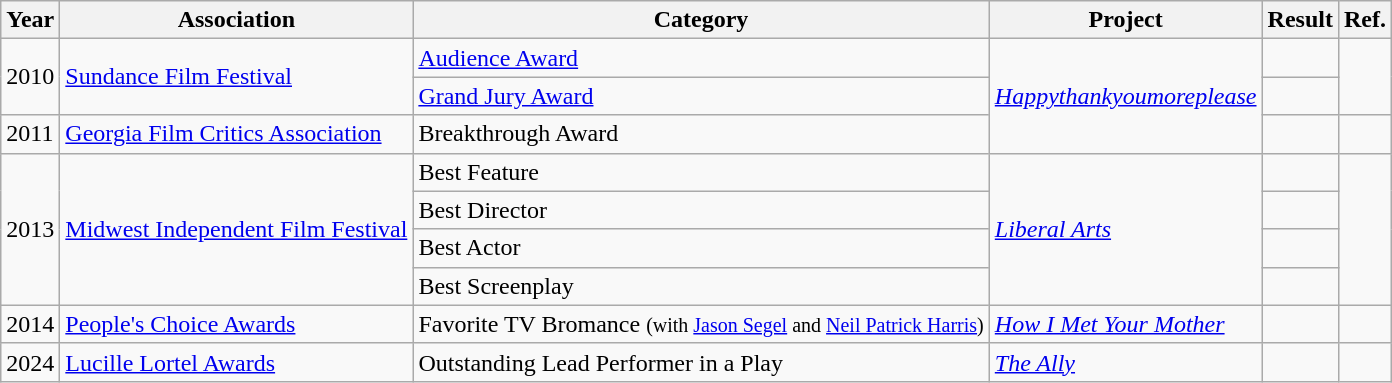<table class="wikitable sortable">
<tr>
<th>Year</th>
<th>Association</th>
<th>Category</th>
<th>Project</th>
<th>Result</th>
<th class=unsortable>Ref.</th>
</tr>
<tr>
<td rowspan="2">2010</td>
<td rowspan=2><a href='#'>Sundance Film Festival</a></td>
<td><a href='#'>Audience Award</a></td>
<td rowspan="3"><em><a href='#'>Happythankyoumoreplease</a></em></td>
<td></td>
</tr>
<tr>
<td><a href='#'>Grand Jury Award</a></td>
<td></td>
</tr>
<tr>
<td>2011</td>
<td><a href='#'>Georgia Film Critics Association</a></td>
<td>Breakthrough Award</td>
<td></td>
<td></td>
</tr>
<tr>
<td rowspan=4>2013</td>
<td rowspan=4><a href='#'>Midwest Independent Film Festival</a></td>
<td>Best Feature</td>
<td rowspan=4><em><a href='#'>Liberal Arts</a></em></td>
<td></td>
<td rowspan=4></td>
</tr>
<tr>
<td>Best Director</td>
<td></td>
</tr>
<tr>
<td>Best Actor</td>
<td></td>
</tr>
<tr>
<td>Best Screenplay</td>
<td></td>
</tr>
<tr>
<td>2014</td>
<td><a href='#'>People's Choice Awards</a></td>
<td>Favorite TV Bromance <small> (with <a href='#'>Jason Segel</a> and <a href='#'>Neil Patrick Harris</a>)</small></td>
<td><em><a href='#'>How I Met Your Mother</a></em></td>
<td></td>
<td></td>
</tr>
<tr>
<td>2024</td>
<td><a href='#'>Lucille Lortel Awards</a></td>
<td>Outstanding Lead Performer in a Play</td>
<td><em><a href='#'>The Ally</a></em></td>
<td></td>
<td></td>
</tr>
</table>
